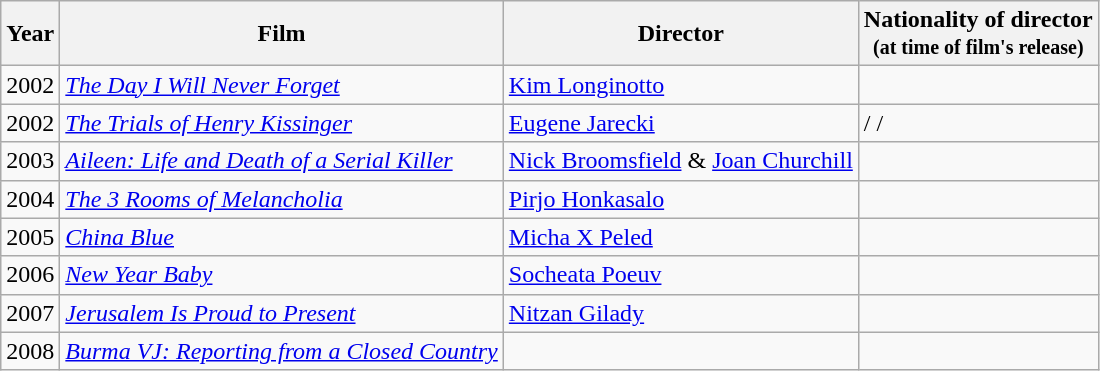<table class="wikitable">
<tr>
<th>Year</th>
<th>Film</th>
<th>Director</th>
<th>Nationality of director<br><small>(at time of film's release)</small></th>
</tr>
<tr>
<td>2002</td>
<td><em><a href='#'>The Day I Will Never Forget</a></em></td>
<td><a href='#'>Kim Longinotto</a></td>
<td></td>
</tr>
<tr>
<td>2002</td>
<td><em><a href='#'>The Trials of Henry Kissinger</a></em></td>
<td><a href='#'>Eugene Jarecki</a></td>
<td> /  / </td>
</tr>
<tr>
<td>2003</td>
<td><em><a href='#'>Aileen: Life and Death of a Serial Killer</a></em></td>
<td><a href='#'>Nick Broomsfield</a> & <a href='#'>Joan Churchill</a></td>
<td></td>
</tr>
<tr>
<td>2004</td>
<td><em><a href='#'>The 3 Rooms of Melancholia</a></em></td>
<td><a href='#'>Pirjo Honkasalo</a></td>
<td></td>
</tr>
<tr>
<td>2005</td>
<td><em><a href='#'>China Blue</a></em></td>
<td><a href='#'>Micha X Peled</a></td>
<td></td>
</tr>
<tr>
<td>2006</td>
<td><em><a href='#'>New Year Baby</a></em></td>
<td><a href='#'>Socheata Poeuv</a></td>
<td></td>
</tr>
<tr>
<td>2007</td>
<td><em><a href='#'>Jerusalem Is Proud to Present</a></em></td>
<td><a href='#'>Nitzan Gilady</a></td>
<td></td>
</tr>
<tr>
<td>2008</td>
<td><em><a href='#'>Burma VJ: Reporting from a Closed Country</a></em></td>
<td></td>
<td></td>
</tr>
</table>
